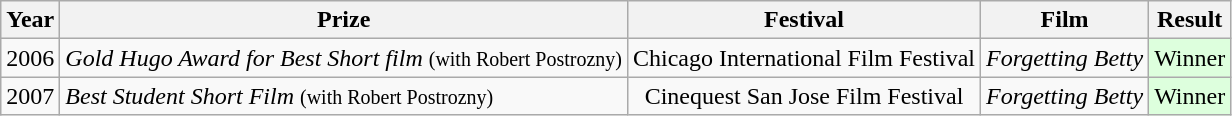<table class="wikitable sortable">
<tr>
<th>Year</th>
<th>Prize</th>
<th>Festival</th>
<th>Film</th>
<th>Result</th>
</tr>
<tr>
<td>2006</td>
<td><em>Gold Hugo Award for Best Short film</em> <small>(with Robert Postrozny)</small></td>
<td rowspan="1" align="center">Chicago International Film Festival</td>
<td rowspan="1" align="center"><em>Forgetting Betty</em></td>
<td style="background: #ddffdd">Winner</td>
</tr>
<tr>
<td>2007</td>
<td><em>Best Student Short Film</em> <small>(with Robert Postrozny)</small></td>
<td rowspan="1" align="center">Cinequest San Jose Film Festival</td>
<td rowspan="1" align="center"><em>Forgetting Betty</em></td>
<td style="background: #ddffdd">Winner</td>
</tr>
</table>
